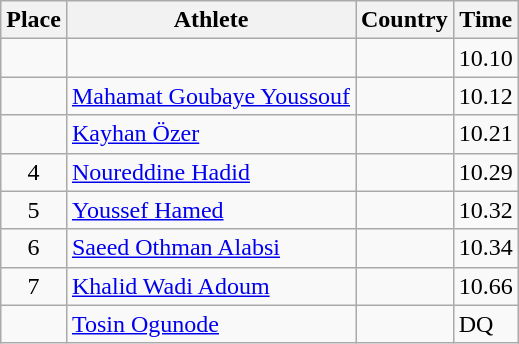<table class="wikitable">
<tr>
<th>Place</th>
<th>Athlete</th>
<th>Country</th>
<th>Time</th>
</tr>
<tr>
<td align=center></td>
<td></td>
<td></td>
<td>10.10</td>
</tr>
<tr>
<td align=center></td>
<td><a href='#'>Mahamat Goubaye Youssouf</a></td>
<td></td>
<td>10.12</td>
</tr>
<tr>
<td align=center></td>
<td><a href='#'>Kayhan Özer</a></td>
<td></td>
<td>10.21</td>
</tr>
<tr>
<td align=center>4</td>
<td><a href='#'>Noureddine Hadid</a></td>
<td></td>
<td>10.29</td>
</tr>
<tr>
<td align=center>5</td>
<td><a href='#'>Youssef Hamed</a></td>
<td></td>
<td>10.32</td>
</tr>
<tr>
<td align=center>6</td>
<td><a href='#'>Saeed Othman Alabsi</a></td>
<td></td>
<td>10.34</td>
</tr>
<tr>
<td align=center>7</td>
<td><a href='#'>Khalid Wadi Adoum</a></td>
<td></td>
<td>10.66</td>
</tr>
<tr>
<td align=center></td>
<td><a href='#'>Tosin Ogunode</a></td>
<td></td>
<td>DQ</td>
</tr>
</table>
